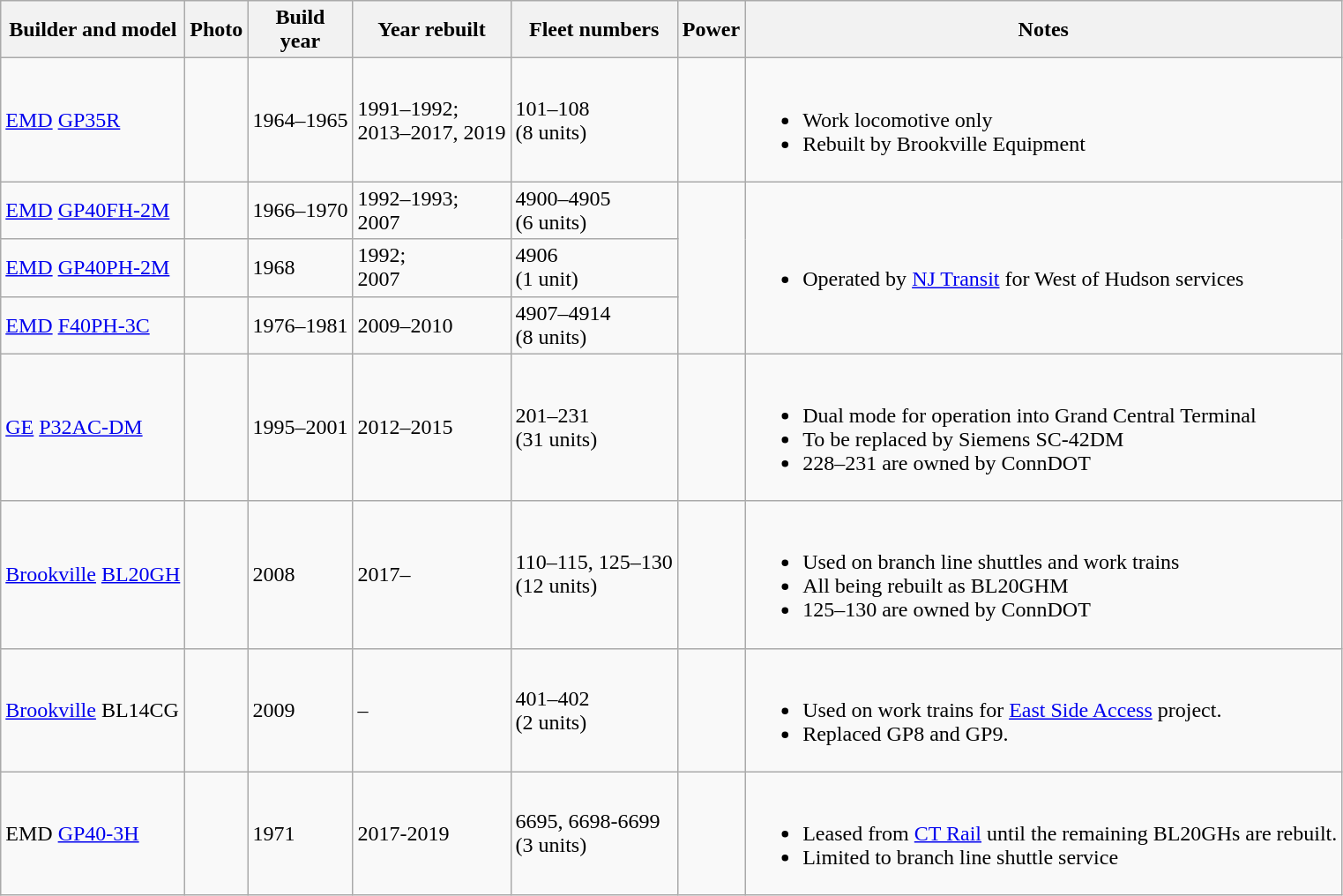<table class="wikitable sortable" |>
<tr>
<th>Builder and model</th>
<th>Photo</th>
<th>Build<br>year</th>
<th>Year rebuilt</th>
<th>Fleet numbers</th>
<th>Power</th>
<th>Notes</th>
</tr>
<tr>
<td><a href='#'>EMD</a> <a href='#'>GP35R</a></td>
<td></td>
<td>1964–1965</td>
<td>1991–1992;<br>2013–2017, 2019</td>
<td>101–108<br>(8 units)</td>
<td></td>
<td><br><ul><li>Work locomotive only</li><li>Rebuilt by Brookville Equipment</li></ul></td>
</tr>
<tr>
<td><a href='#'>EMD</a> <a href='#'>GP40FH-2M</a></td>
<td></td>
<td>1966–1970</td>
<td>1992–1993;<br>2007</td>
<td>4900–4905<br>(6 units)</td>
<td rowspan="3"></td>
<td rowspan="3"><br><ul><li>Operated by <a href='#'>NJ Transit</a> for West of Hudson services</li></ul></td>
</tr>
<tr>
<td><a href='#'>EMD</a> <a href='#'>GP40PH-2M</a></td>
<td></td>
<td>1968</td>
<td>1992;<br>2007</td>
<td>4906<br>(1 unit)</td>
</tr>
<tr>
<td><a href='#'>EMD</a> <a href='#'>F40PH-3C</a></td>
<td></td>
<td>1976–1981</td>
<td>2009–2010</td>
<td>4907–4914<br>(8 units)</td>
</tr>
<tr>
<td><a href='#'>GE</a> <a href='#'>P32AC-DM</a></td>
<td></td>
<td>1995–2001</td>
<td>2012–2015</td>
<td>201–231<br>(31 units)</td>
<td></td>
<td><br><ul><li>Dual mode for operation into Grand Central Terminal</li><li>To be replaced by Siemens SC-42DM</li><li>228–231 are owned by ConnDOT</li></ul></td>
</tr>
<tr>
<td><a href='#'>Brookville</a> <a href='#'>BL20GH</a></td>
<td></td>
<td>2008</td>
<td>2017–</td>
<td>110–115, 125–130<br>(12 units)</td>
<td></td>
<td><br><ul><li>Used on branch line shuttles and work trains</li><li>All being rebuilt as BL20GHM</li><li>125–130 are owned by ConnDOT</li></ul></td>
</tr>
<tr>
<td><a href='#'>Brookville</a> BL14CG</td>
<td></td>
<td>2009</td>
<td>–</td>
<td>401–402<br>(2 units)</td>
<td></td>
<td><br><ul><li>Used on work trains for <a href='#'>East Side Access</a> project.</li><li>Replaced GP8 and GP9.</li></ul></td>
</tr>
<tr>
<td>EMD <a href='#'>GP40-3H</a></td>
<td></td>
<td>1971</td>
<td>2017-2019</td>
<td>6695, 6698-6699<br>(3 units)</td>
<td></td>
<td><br><ul><li>Leased from <a href='#'>CT Rail</a> until the remaining BL20GHs are rebuilt.</li><li>Limited to branch line shuttle service</li></ul></td>
</tr>
</table>
